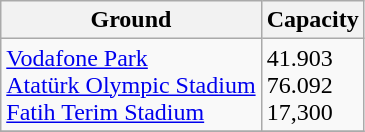<table class="wikitable">
<tr>
<th>Ground</th>
<th>Capacity</th>
</tr>
<tr>
<td><a href='#'>Vodafone Park</a><br> <a href='#'>Atatürk Olympic Stadium</a><br> <a href='#'>Fatih Terim Stadium</a></td>
<td>41.903<br> 76.092<br> 17,300</td>
</tr>
<tr>
</tr>
</table>
